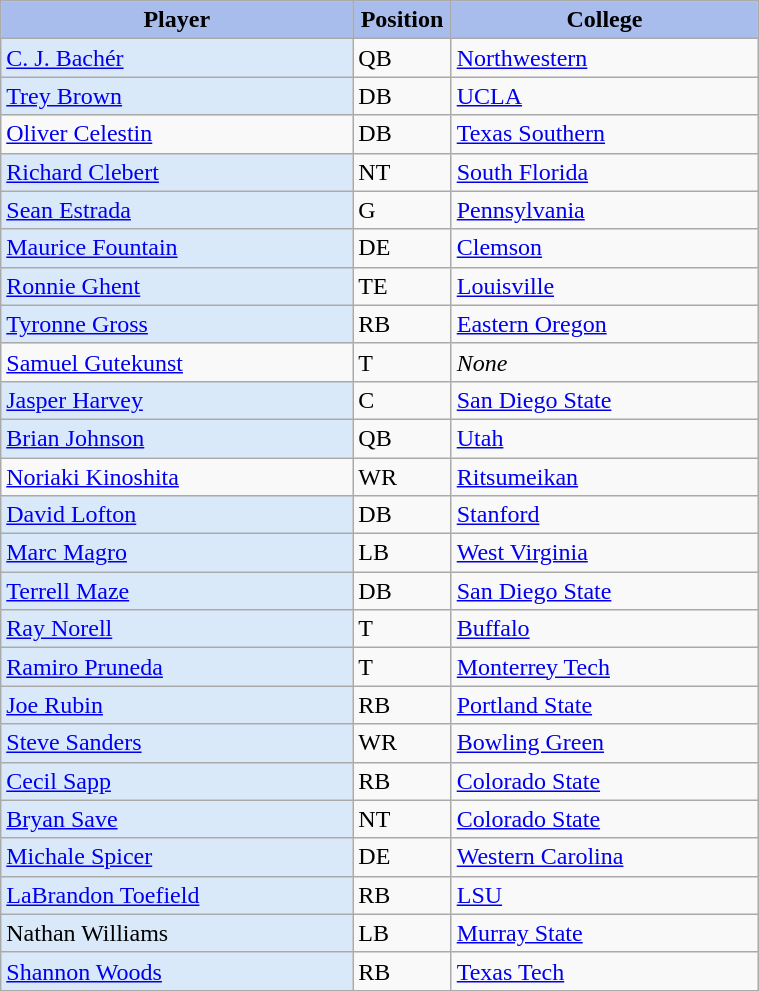<table class="wikitable sortable" style="width: 40%">
<tr>
<th style="background:#A8BDEC;">Player</th>
<th width=13% style="background:#A8BDEC;">Position</th>
<th style="background:#A8BDEC;">College</th>
</tr>
<tr>
<td bgcolor="d9e9f9"><a href='#'>C. J. Bachér</a></td>
<td>QB</td>
<td><a href='#'>Northwestern</a></td>
</tr>
<tr>
<td bgcolor="d9e9f9"><a href='#'>Trey Brown</a></td>
<td>DB</td>
<td><a href='#'>UCLA</a></td>
</tr>
<tr>
<td><a href='#'>Oliver Celestin</a></td>
<td>DB</td>
<td><a href='#'>Texas Southern</a></td>
</tr>
<tr>
<td bgcolor="d9e9f9"><a href='#'>Richard Clebert</a></td>
<td>NT</td>
<td><a href='#'>South Florida</a></td>
</tr>
<tr>
<td bgcolor="d9e9f9"><a href='#'>Sean Estrada</a></td>
<td>G</td>
<td><a href='#'>Pennsylvania</a></td>
</tr>
<tr>
<td bgcolor="d9e9f9"><a href='#'>Maurice Fountain</a></td>
<td>DE</td>
<td><a href='#'>Clemson</a></td>
</tr>
<tr>
<td bgcolor="d9e9f9"><a href='#'>Ronnie Ghent</a></td>
<td>TE</td>
<td><a href='#'>Louisville</a></td>
</tr>
<tr>
<td bgcolor="d9e9f9"><a href='#'>Tyronne Gross</a></td>
<td>RB</td>
<td><a href='#'>Eastern Oregon</a></td>
</tr>
<tr>
<td><a href='#'>Samuel Gutekunst</a></td>
<td>T</td>
<td><em>None</em></td>
</tr>
<tr>
<td bgcolor="d9e9f9"><a href='#'>Jasper Harvey</a></td>
<td>C</td>
<td><a href='#'>San Diego State</a></td>
</tr>
<tr>
<td bgcolor="d9e9f9"><a href='#'>Brian Johnson</a></td>
<td>QB</td>
<td><a href='#'>Utah</a></td>
</tr>
<tr>
<td><a href='#'>Noriaki Kinoshita</a></td>
<td>WR</td>
<td><a href='#'>Ritsumeikan</a></td>
</tr>
<tr>
<td bgcolor="d9e9f9"><a href='#'>David Lofton</a></td>
<td>DB</td>
<td><a href='#'>Stanford</a></td>
</tr>
<tr>
<td bgcolor="d9e9f9"><a href='#'>Marc Magro</a></td>
<td>LB</td>
<td><a href='#'>West Virginia</a></td>
</tr>
<tr>
<td bgcolor="d9e9f9"><a href='#'>Terrell Maze</a></td>
<td>DB</td>
<td><a href='#'>San Diego State</a></td>
</tr>
<tr>
<td bgcolor="d9e9f9"><a href='#'>Ray Norell</a></td>
<td>T</td>
<td><a href='#'>Buffalo</a></td>
</tr>
<tr>
<td bgcolor="d9e9f9"><a href='#'>Ramiro Pruneda</a></td>
<td>T</td>
<td><a href='#'>Monterrey Tech</a></td>
</tr>
<tr>
<td bgcolor="d9e9f9"><a href='#'>Joe Rubin</a></td>
<td>RB</td>
<td><a href='#'>Portland State</a></td>
</tr>
<tr>
<td bgcolor="d9e9f9"><a href='#'>Steve Sanders</a></td>
<td>WR</td>
<td><a href='#'>Bowling Green</a></td>
</tr>
<tr>
<td bgcolor="d9e9f9"><a href='#'>Cecil Sapp</a></td>
<td>RB</td>
<td><a href='#'>Colorado State</a></td>
</tr>
<tr>
<td bgcolor="d9e9f9"><a href='#'>Bryan Save</a></td>
<td>NT</td>
<td><a href='#'>Colorado State</a></td>
</tr>
<tr>
<td bgcolor="d9e9f9"><a href='#'>Michale Spicer</a></td>
<td>DE</td>
<td><a href='#'>Western Carolina</a></td>
</tr>
<tr>
<td bgcolor="d9e9f9"><a href='#'>LaBrandon Toefield</a></td>
<td>RB</td>
<td><a href='#'>LSU</a></td>
</tr>
<tr>
<td bgcolor="d9e9f9">Nathan Williams</td>
<td>LB</td>
<td><a href='#'>Murray State</a></td>
</tr>
<tr>
<td bgcolor="d9e9f9"><a href='#'>Shannon Woods</a></td>
<td>RB</td>
<td><a href='#'>Texas Tech</a></td>
</tr>
</table>
